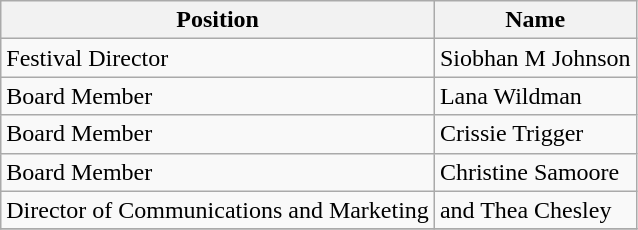<table class="wikitable">
<tr>
<th>Position</th>
<th>Name</th>
</tr>
<tr>
<td>Festival Director</td>
<td>Siobhan M Johnson</td>
</tr>
<tr>
<td>Board Member</td>
<td>Lana Wildman</td>
</tr>
<tr>
<td>Board Member</td>
<td>Crissie Trigger</td>
</tr>
<tr>
<td>Board Member</td>
<td>Christine Samoore</td>
</tr>
<tr>
<td>Director of Communications and Marketing</td>
<td>and Thea Chesley</td>
</tr>
<tr>
</tr>
</table>
